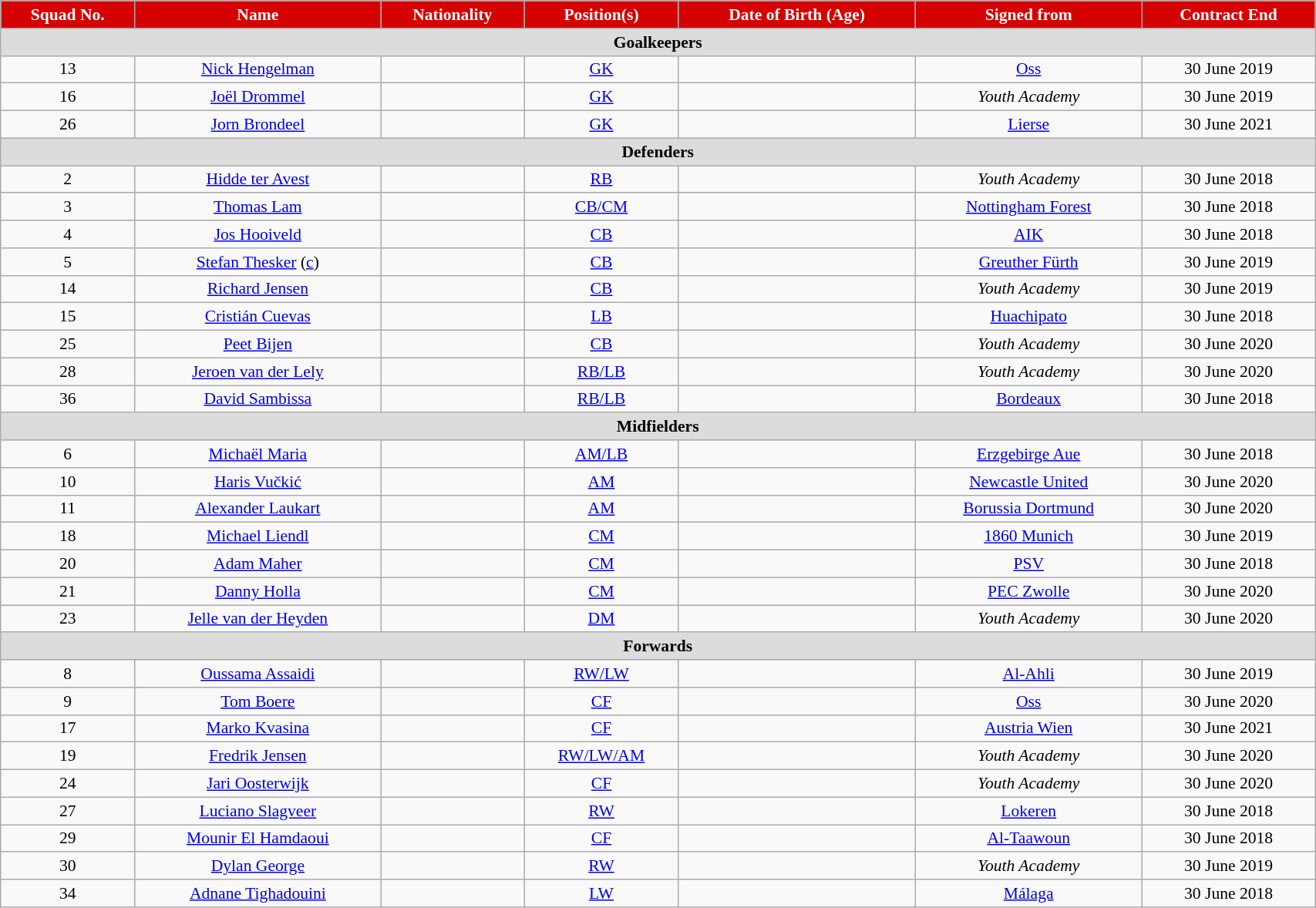<table class="wikitable" style="text-align:center; font-size:90%; width:90%;">
<tr>
<th style="background:#d50000; color:white; text-align:center;">Squad No.</th>
<th style="background:#d50000; color:white; text-align:center;">Name</th>
<th style="background:#d50000; color:white; text-align:center;">Nationality</th>
<th style="background:#d50000; color:white; text-align:center;">Position(s)</th>
<th style="background:#d50000; color:white; text-align:center;">Date of Birth (Age)</th>
<th style="background:#d50000; color:white; text-align:center;">Signed from</th>
<th style="background:#d50000; color:white; text-align:center;">Contract End</th>
</tr>
<tr>
<th colspan=9 style="background:#dcdcdc; text-align:center">Goalkeepers</th>
</tr>
<tr>
<td>13</td>
<td><a href='#'>Nick Hengelman</a></td>
<td></td>
<td><a href='#'>GK</a></td>
<td></td>
<td> <a href='#'>Oss</a></td>
<td>30 June 2019</td>
</tr>
<tr>
<td>16</td>
<td><a href='#'>Joël Drommel</a></td>
<td></td>
<td><a href='#'>GK</a></td>
<td></td>
<td><em>Youth Academy</em></td>
<td>30 June 2019</td>
</tr>
<tr>
<td>26</td>
<td><a href='#'>Jorn Brondeel</a></td>
<td></td>
<td><a href='#'>GK</a></td>
<td></td>
<td> <a href='#'>Lierse</a></td>
<td>30 June 2021</td>
</tr>
<tr>
<th colspan=9 style="background:#dcdcdc; text-align:center">Defenders</th>
</tr>
<tr>
<td>2</td>
<td><a href='#'>Hidde ter Avest</a></td>
<td></td>
<td><a href='#'>RB</a></td>
<td></td>
<td><em>Youth Academy</em></td>
<td>30 June 2018</td>
</tr>
<tr>
<td>3</td>
<td><a href='#'>Thomas Lam</a></td>
<td></td>
<td><a href='#'>CB/CM</a></td>
<td></td>
<td> <a href='#'>Nottingham Forest</a></td>
<td>30 June 2018</td>
</tr>
<tr>
<td>4</td>
<td><a href='#'>Jos Hooiveld</a></td>
<td></td>
<td><a href='#'>CB</a></td>
<td></td>
<td> <a href='#'>AIK</a></td>
<td>30 June 2018</td>
</tr>
<tr>
<td>5</td>
<td><a href='#'>Stefan Thesker</a> (<a href='#'>c</a>)</td>
<td></td>
<td><a href='#'>CB</a></td>
<td></td>
<td> <a href='#'>Greuther Fürth</a></td>
<td>30 June 2019</td>
</tr>
<tr>
<td>14</td>
<td><a href='#'>Richard Jensen</a></td>
<td></td>
<td><a href='#'>CB</a></td>
<td></td>
<td><em>Youth Academy</em></td>
<td>30 June 2019</td>
</tr>
<tr>
<td>15</td>
<td><a href='#'>Cristián Cuevas</a></td>
<td></td>
<td><a href='#'>LB</a></td>
<td></td>
<td> <a href='#'>Huachipato</a></td>
<td>30 June 2018</td>
</tr>
<tr>
<td>25</td>
<td><a href='#'>Peet Bijen</a></td>
<td></td>
<td><a href='#'>CB</a></td>
<td></td>
<td><em>Youth Academy</em></td>
<td>30 June 2020</td>
</tr>
<tr>
<td>28</td>
<td><a href='#'>Jeroen van der Lely</a></td>
<td></td>
<td><a href='#'>RB/LB</a></td>
<td></td>
<td><em>Youth Academy</em></td>
<td>30 June 2020</td>
</tr>
<tr>
<td>36</td>
<td><a href='#'>David Sambissa</a></td>
<td></td>
<td><a href='#'>RB/LB</a></td>
<td></td>
<td> <a href='#'>Bordeaux</a></td>
<td>30 June 2018</td>
</tr>
<tr>
<th colspan=9 style="background:#dcdcdc; text-align:center">Midfielders</th>
</tr>
<tr>
<td>6</td>
<td><a href='#'>Michaël Maria</a></td>
<td></td>
<td><a href='#'>AM/LB</a></td>
<td></td>
<td> <a href='#'>Erzgebirge Aue</a></td>
<td>30 June 2018</td>
</tr>
<tr>
<td>10</td>
<td><a href='#'>Haris Vučkić</a></td>
<td></td>
<td><a href='#'>AM</a></td>
<td></td>
<td> <a href='#'>Newcastle United</a></td>
<td>30 June 2020</td>
</tr>
<tr>
<td>11</td>
<td><a href='#'>Alexander Laukart</a></td>
<td></td>
<td><a href='#'>AM</a></td>
<td></td>
<td> <a href='#'>Borussia Dortmund</a></td>
<td>30 June 2020</td>
</tr>
<tr>
<td>18</td>
<td><a href='#'>Michael Liendl</a></td>
<td></td>
<td><a href='#'>CM</a></td>
<td></td>
<td> <a href='#'>1860 Munich</a></td>
<td>30 June 2019</td>
</tr>
<tr>
<td>20</td>
<td><a href='#'>Adam Maher</a></td>
<td></td>
<td><a href='#'>CM</a></td>
<td></td>
<td> <a href='#'>PSV</a></td>
<td>30 June 2018</td>
</tr>
<tr>
<td>21</td>
<td><a href='#'>Danny Holla</a></td>
<td></td>
<td><a href='#'>CM</a></td>
<td></td>
<td> <a href='#'>PEC Zwolle</a></td>
<td>30 June 2020</td>
</tr>
<tr>
<td>23</td>
<td><a href='#'>Jelle van der Heyden</a></td>
<td></td>
<td><a href='#'>DM</a></td>
<td></td>
<td><em>Youth Academy</em></td>
<td>30 June 2020</td>
</tr>
<tr>
<th colspan=9 style="background:#dcdcdc; text-align:center">Forwards</th>
</tr>
<tr>
<td>8</td>
<td><a href='#'>Oussama Assaidi</a></td>
<td></td>
<td><a href='#'>RW/LW</a></td>
<td></td>
<td> <a href='#'>Al-Ahli</a></td>
<td>30 June 2019</td>
</tr>
<tr>
<td>9</td>
<td><a href='#'>Tom Boere</a></td>
<td></td>
<td><a href='#'>CF</a></td>
<td></td>
<td> <a href='#'>Oss</a></td>
<td>30 June 2020</td>
</tr>
<tr>
<td>17</td>
<td><a href='#'>Marko Kvasina</a></td>
<td></td>
<td><a href='#'>CF</a></td>
<td></td>
<td> <a href='#'>Austria Wien</a></td>
<td>30 June 2021</td>
</tr>
<tr>
<td>19</td>
<td><a href='#'>Fredrik Jensen</a></td>
<td></td>
<td><a href='#'>RW/LW/AM</a></td>
<td></td>
<td><em>Youth Academy</em></td>
<td>30 June 2020</td>
</tr>
<tr>
<td>24</td>
<td><a href='#'>Jari Oosterwijk</a></td>
<td></td>
<td><a href='#'>CF</a></td>
<td></td>
<td><em>Youth Academy</em></td>
<td>30 June 2020</td>
</tr>
<tr>
<td>27</td>
<td><a href='#'>Luciano Slagveer</a></td>
<td></td>
<td><a href='#'>RW</a></td>
<td></td>
<td> <a href='#'>Lokeren</a></td>
<td>30 June 2018</td>
</tr>
<tr>
<td>29</td>
<td><a href='#'>Mounir El Hamdaoui</a></td>
<td></td>
<td><a href='#'>CF</a></td>
<td></td>
<td> <a href='#'>Al-Taawoun</a></td>
<td>30 June 2018</td>
</tr>
<tr>
<td>30</td>
<td><a href='#'>Dylan George</a></td>
<td></td>
<td><a href='#'>RW</a></td>
<td></td>
<td><em>Youth Academy</em></td>
<td>30 June 2019</td>
</tr>
<tr>
<td>34</td>
<td><a href='#'>Adnane Tighadouini</a></td>
<td></td>
<td><a href='#'>LW</a></td>
<td></td>
<td> <a href='#'>Málaga</a></td>
<td>30 June 2018</td>
</tr>
</table>
